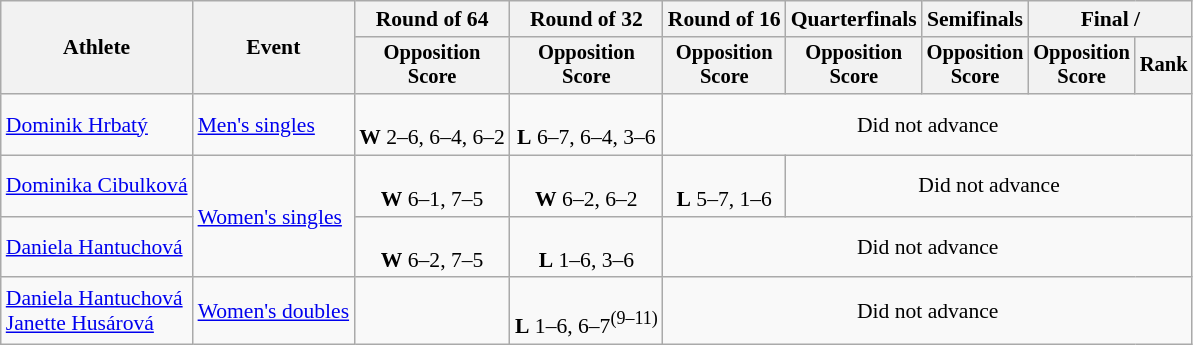<table class=wikitable style="font-size:90%">
<tr>
<th rowspan="2">Athlete</th>
<th rowspan="2">Event</th>
<th>Round of 64</th>
<th>Round of 32</th>
<th>Round of 16</th>
<th>Quarterfinals</th>
<th>Semifinals</th>
<th colspan=2>Final / </th>
</tr>
<tr style="font-size:95%">
<th>Opposition<br>Score</th>
<th>Opposition<br>Score</th>
<th>Opposition<br>Score</th>
<th>Opposition<br>Score</th>
<th>Opposition<br>Score</th>
<th>Opposition<br>Score</th>
<th>Rank</th>
</tr>
<tr align=center>
<td align=left><a href='#'>Dominik Hrbatý</a></td>
<td align=left><a href='#'>Men's singles</a></td>
<td><br><strong>W</strong> 2–6, 6–4, 6–2</td>
<td><br><strong>L</strong> 6–7, 6–4, 3–6</td>
<td colspan=5>Did not advance</td>
</tr>
<tr align=center>
<td align=left><a href='#'>Dominika Cibulková</a></td>
<td align=left rowspan=2><a href='#'>Women's singles</a></td>
<td><br><strong>W</strong> 6–1, 7–5</td>
<td><br><strong>W</strong> 6–2, 6–2</td>
<td><br><strong>L</strong> 5–7, 1–6</td>
<td colspan=4>Did not advance</td>
</tr>
<tr align=center>
<td align=left><a href='#'>Daniela Hantuchová</a></td>
<td><br><strong>W</strong> 6–2, 7–5</td>
<td><br><strong>L</strong> 1–6, 3–6</td>
<td colspan=5>Did not advance</td>
</tr>
<tr align=center>
<td align=left><a href='#'>Daniela Hantuchová</a> <br><a href='#'>Janette Husárová</a></td>
<td align=left><a href='#'>Women's doubles</a></td>
<td></td>
<td><br><strong>L</strong> 1–6, 6–7<sup>(9–11)</sup></td>
<td colspan=5>Did not advance</td>
</tr>
</table>
